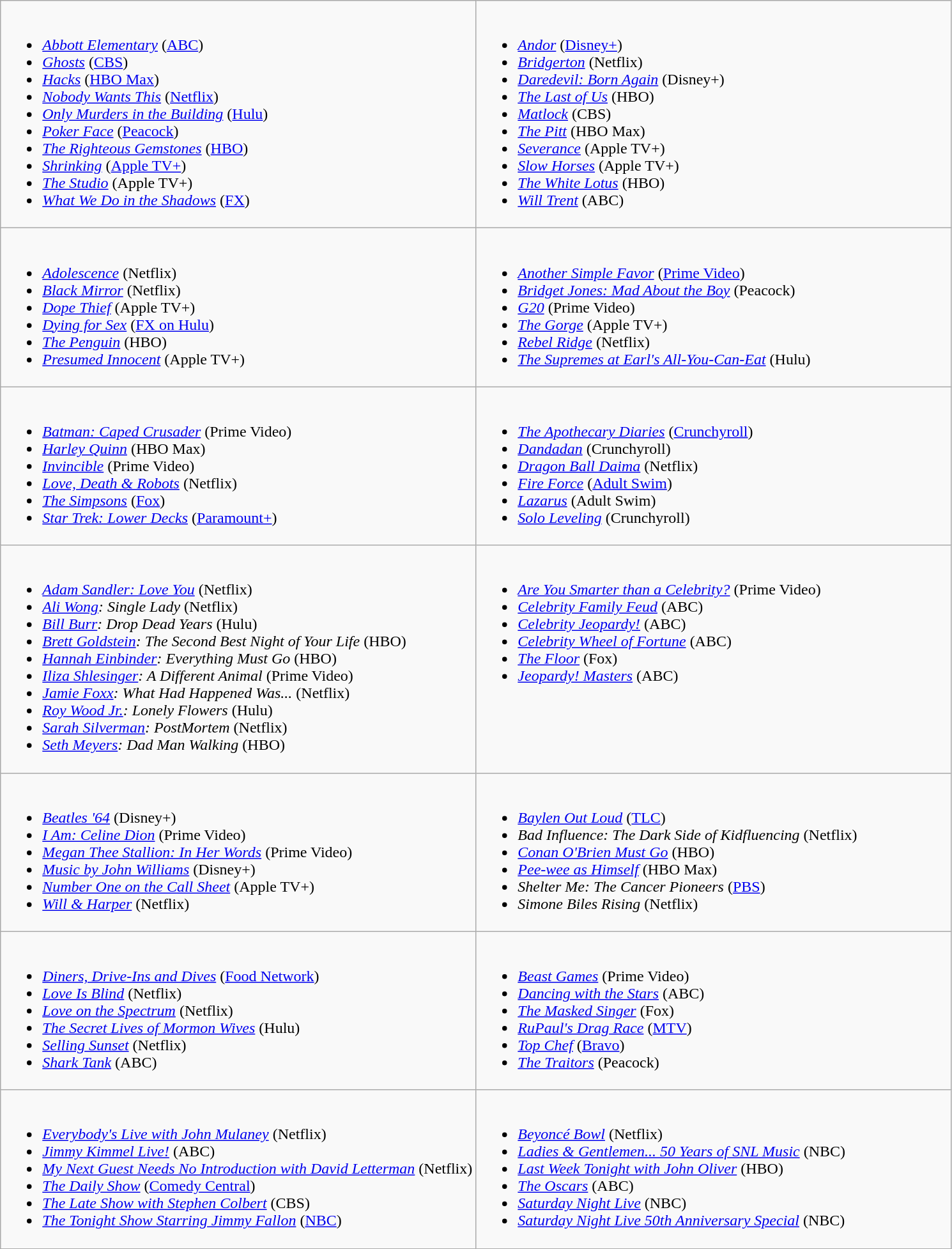<table class="wikitable">
<tr>
<td valign="top" width="50%"><br><ul><li><em><a href='#'>Abbott Elementary</a></em> (<a href='#'>ABC</a>)</li><li><em><a href='#'>Ghosts</a></em> (<a href='#'>CBS</a>)</li><li><em><a href='#'>Hacks</a></em> (<a href='#'>HBO Max</a>)</li><li><em><a href='#'>Nobody Wants This</a></em> (<a href='#'>Netflix</a>)</li><li><em><a href='#'>Only Murders in the Building</a></em> (<a href='#'>Hulu</a>)</li><li><em><a href='#'>Poker Face</a></em> (<a href='#'>Peacock</a>)</li><li><em><a href='#'>The Righteous Gemstones</a></em> (<a href='#'>HBO</a>)</li><li><em><a href='#'>Shrinking</a></em> (<a href='#'>Apple TV+</a>)</li><li><em><a href='#'>The Studio</a></em> (Apple TV+)</li><li><em><a href='#'>What We Do in the Shadows</a></em> (<a href='#'>FX</a>)</li></ul></td>
<td valign="top" width="50%"><br><ul><li><em><a href='#'>Andor</a></em> (<a href='#'>Disney+</a>)</li><li><em><a href='#'>Bridgerton</a></em> (Netflix)</li><li><em><a href='#'>Daredevil: Born Again</a></em> (Disney+)</li><li><em><a href='#'>The Last of Us</a></em> (HBO)</li><li><em><a href='#'>Matlock</a></em> (CBS)</li><li><em><a href='#'>The Pitt</a></em> (HBO Max)</li><li><em><a href='#'>Severance</a></em> (Apple TV+)</li><li><em><a href='#'>Slow Horses</a></em> (Apple TV+)</li><li><em><a href='#'>The White Lotus</a></em> (HBO)</li><li><em><a href='#'>Will Trent</a></em> (ABC)</li></ul></td>
</tr>
<tr>
<td valign="top" width="50%"><br><ul><li><em><a href='#'>Adolescence</a></em> (Netflix)</li><li><em><a href='#'>Black Mirror</a></em> (Netflix)</li><li><em><a href='#'>Dope Thief</a></em> (Apple TV+)</li><li><em><a href='#'>Dying for Sex</a></em> (<a href='#'>FX on Hulu</a>)</li><li><em><a href='#'>The Penguin</a></em> (HBO)</li><li><em><a href='#'>Presumed Innocent</a></em> (Apple TV+)</li></ul></td>
<td valign="top" width="50%"><br><ul><li><em><a href='#'>Another Simple Favor</a></em> (<a href='#'>Prime Video</a>)</li><li><em><a href='#'>Bridget Jones: Mad About the Boy</a></em> (Peacock)</li><li><em><a href='#'>G20</a></em> (Prime Video)</li><li><em><a href='#'>The Gorge</a></em> (Apple TV+)</li><li><em><a href='#'>Rebel Ridge</a></em> (Netflix)</li><li><em><a href='#'>The Supremes at Earl's All-You-Can-Eat</a></em> (Hulu)</li></ul></td>
</tr>
<tr>
<td valign="top" width="50%"><br><ul><li><em><a href='#'>Batman: Caped Crusader</a></em> (Prime Video)</li><li><em><a href='#'>Harley Quinn</a></em> (HBO Max)</li><li><em><a href='#'>Invincible</a></em> (Prime Video)</li><li><em><a href='#'>Love, Death & Robots</a></em> (Netflix)</li><li><em><a href='#'>The Simpsons</a></em> (<a href='#'>Fox</a>)</li><li><em><a href='#'>Star Trek: Lower Decks</a></em> (<a href='#'>Paramount+</a>)</li></ul></td>
<td valign="top" width="50%"><br><ul><li><em><a href='#'>The Apothecary Diaries</a></em> (<a href='#'>Crunchyroll</a>)</li><li><em><a href='#'>Dandadan</a></em> (Crunchyroll)</li><li><em><a href='#'>Dragon Ball Daima</a></em> (Netflix)</li><li><em><a href='#'>Fire Force</a></em> (<a href='#'>Adult Swim</a>)</li><li><em><a href='#'>Lazarus</a></em> (Adult Swim)</li><li><em><a href='#'>Solo Leveling</a></em> (Crunchyroll)</li></ul></td>
</tr>
<tr>
<td valign="top" width="50%"><br><ul><li><em><a href='#'>Adam Sandler: Love You</a></em> (Netflix)</li><li><em><a href='#'>Ali Wong</a>: Single Lady</em> (Netflix)</li><li><em><a href='#'>Bill Burr</a>: Drop Dead Years</em> (Hulu)</li><li><em><a href='#'>Brett Goldstein</a>: The Second Best Night of Your Life</em> (HBO)</li><li><em><a href='#'>Hannah Einbinder</a>: Everything Must Go</em> (HBO)</li><li><em><a href='#'>Iliza Shlesinger</a>: A Different Animal</em> (Prime Video)</li><li><em><a href='#'>Jamie Foxx</a>: What Had Happened Was...</em> (Netflix)</li><li><em><a href='#'>Roy Wood Jr.</a>: Lonely Flowers</em> (Hulu)</li><li><em><a href='#'>Sarah Silverman</a>: PostMortem</em> (Netflix)</li><li><em><a href='#'>Seth Meyers</a>: Dad Man Walking</em> (HBO)</li></ul></td>
<td valign="top" width="50%"><br><ul><li><em><a href='#'>Are You Smarter than a Celebrity?</a></em> (Prime Video)</li><li><em><a href='#'>Celebrity Family Feud</a></em> (ABC)</li><li><em><a href='#'>Celebrity Jeopardy!</a></em> (ABC)</li><li><em><a href='#'>Celebrity Wheel of Fortune</a></em> (ABC)</li><li><em><a href='#'>The Floor</a></em> (Fox)</li><li><em><a href='#'>Jeopardy! Masters</a></em> (ABC)</li></ul></td>
</tr>
<tr>
<td valign="top" width="50%"><br><ul><li><em><a href='#'>Beatles '64</a></em> (Disney+)</li><li><em><a href='#'>I Am: Celine Dion</a></em> (Prime Video)</li><li><em><a href='#'>Megan Thee Stallion: In Her Words</a></em> (Prime Video)</li><li><em><a href='#'>Music by John Williams</a></em> (Disney+)</li><li><em><a href='#'>Number One on the Call Sheet</a></em> (Apple TV+)</li><li><em><a href='#'>Will & Harper</a></em> (Netflix)</li></ul></td>
<td valign="top" width="50%"><br><ul><li><em><a href='#'>Baylen Out Loud</a></em> (<a href='#'>TLC</a>)</li><li><em>Bad Influence: The Dark Side of Kidfluencing</em> (Netflix)</li><li><em><a href='#'>Conan O'Brien Must Go</a></em> (HBO)</li><li><em><a href='#'>Pee-wee as Himself</a></em> (HBO Max)</li><li><em>Shelter Me: The Cancer Pioneers</em> (<a href='#'>PBS</a>)</li><li><em>Simone Biles Rising</em> (Netflix)</li></ul></td>
</tr>
<tr>
<td valign="top" width="50%"><br><ul><li><em><a href='#'>Diners, Drive-Ins and Dives</a></em> (<a href='#'>Food Network</a>)</li><li><em><a href='#'>Love Is Blind</a></em> (Netflix)</li><li><em><a href='#'>Love on the Spectrum</a></em> (Netflix)</li><li><em><a href='#'>The Secret Lives of Mormon Wives</a></em> (Hulu)</li><li><em><a href='#'>Selling Sunset</a></em> (Netflix)</li><li><em><a href='#'>Shark Tank</a></em> (ABC)</li></ul></td>
<td valign="top" width="50%"><br><ul><li><em><a href='#'>Beast Games</a></em> (Prime Video)</li><li><em><a href='#'>Dancing with the Stars</a></em> (ABC)</li><li><em><a href='#'>The Masked Singer</a></em> (Fox)</li><li><em><a href='#'>RuPaul's Drag Race</a></em> (<a href='#'>MTV</a>)</li><li><em><a href='#'>Top Chef</a></em> (<a href='#'>Bravo</a>)</li><li><em><a href='#'>The Traitors</a></em> (Peacock)</li></ul></td>
</tr>
<tr>
<td valign="top" width="50%"><br><ul><li><em><a href='#'>Everybody's Live with John Mulaney</a></em> (Netflix)</li><li><em><a href='#'>Jimmy Kimmel Live!</a></em> (ABC)</li><li><em><a href='#'>My Next Guest Needs No Introduction with David Letterman</a></em> (Netflix)</li><li><em><a href='#'>The Daily Show</a></em> (<a href='#'>Comedy Central</a>)</li><li><em><a href='#'>The Late Show with Stephen Colbert</a></em> (CBS)</li><li><em><a href='#'>The Tonight Show Starring Jimmy Fallon</a></em> (<a href='#'>NBC</a>)</li></ul></td>
<td valign="top" width="50%"><br><ul><li><em><a href='#'>Beyoncé Bowl</a></em> (Netflix)</li><li><em><a href='#'>Ladies & Gentlemen... 50 Years of SNL Music</a></em> (NBC)</li><li><em><a href='#'>Last Week Tonight with John Oliver</a></em> (HBO)</li><li><em><a href='#'>The Oscars</a></em> (ABC)</li><li><em><a href='#'>Saturday Night Live</a></em> (NBC)</li><li><em><a href='#'>Saturday Night Live 50th Anniversary Special</a></em> (NBC)</li></ul></td>
</tr>
</table>
